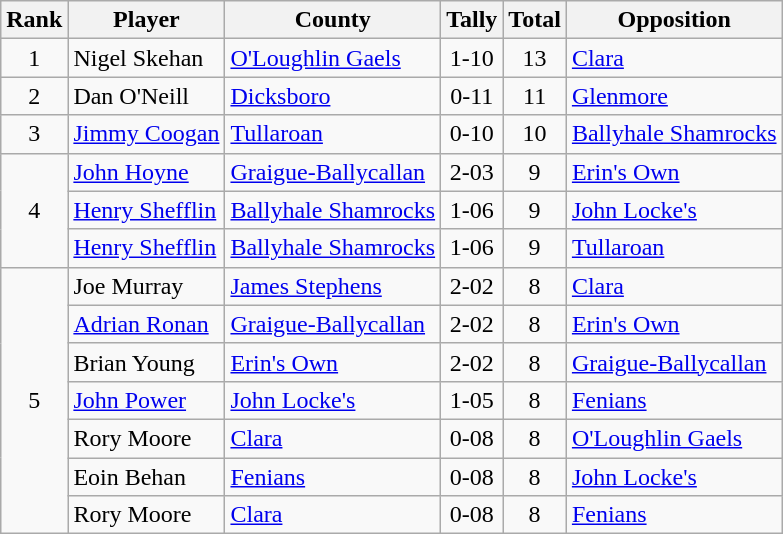<table class="wikitable">
<tr>
<th>Rank</th>
<th>Player</th>
<th>County</th>
<th>Tally</th>
<th>Total</th>
<th>Opposition</th>
</tr>
<tr>
<td rowspan=1 align=center>1</td>
<td>Nigel Skehan</td>
<td><a href='#'>O'Loughlin Gaels</a></td>
<td align=center>1-10</td>
<td align=center>13</td>
<td><a href='#'>Clara</a></td>
</tr>
<tr>
<td rowspan=1 align=center>2</td>
<td>Dan O'Neill</td>
<td><a href='#'>Dicksboro</a></td>
<td align=center>0-11</td>
<td align=center>11</td>
<td><a href='#'>Glenmore</a></td>
</tr>
<tr>
<td rowspan=1 align=center>3</td>
<td><a href='#'>Jimmy Coogan</a></td>
<td><a href='#'>Tullaroan</a></td>
<td align=center>0-10</td>
<td align=center>10</td>
<td><a href='#'>Ballyhale Shamrocks</a></td>
</tr>
<tr>
<td rowspan=3 align=center>4</td>
<td><a href='#'>John Hoyne</a></td>
<td><a href='#'>Graigue-Ballycallan</a></td>
<td align=center>2-03</td>
<td align=center>9</td>
<td><a href='#'>Erin's Own</a></td>
</tr>
<tr>
<td><a href='#'>Henry Shefflin</a></td>
<td><a href='#'>Ballyhale Shamrocks</a></td>
<td align=center>1-06</td>
<td align=center>9</td>
<td><a href='#'>John Locke's</a></td>
</tr>
<tr>
<td><a href='#'>Henry Shefflin</a></td>
<td><a href='#'>Ballyhale Shamrocks</a></td>
<td align=center>1-06</td>
<td align=center>9</td>
<td><a href='#'>Tullaroan</a></td>
</tr>
<tr>
<td rowspan=7 align=center>5</td>
<td>Joe Murray</td>
<td><a href='#'>James Stephens</a></td>
<td align=center>2-02</td>
<td align=center>8</td>
<td><a href='#'>Clara</a></td>
</tr>
<tr>
<td><a href='#'>Adrian Ronan</a></td>
<td><a href='#'>Graigue-Ballycallan</a></td>
<td align=center>2-02</td>
<td align=center>8</td>
<td><a href='#'>Erin's Own</a></td>
</tr>
<tr>
<td>Brian Young</td>
<td><a href='#'>Erin's Own</a></td>
<td align=center>2-02</td>
<td align=center>8</td>
<td><a href='#'>Graigue-Ballycallan</a></td>
</tr>
<tr>
<td><a href='#'>John Power</a></td>
<td><a href='#'>John Locke's</a></td>
<td align=center>1-05</td>
<td align=center>8</td>
<td><a href='#'>Fenians</a></td>
</tr>
<tr>
<td>Rory Moore</td>
<td><a href='#'>Clara</a></td>
<td align=center>0-08</td>
<td align=center>8</td>
<td><a href='#'>O'Loughlin Gaels</a></td>
</tr>
<tr>
<td>Eoin Behan</td>
<td><a href='#'>Fenians</a></td>
<td align=center>0-08</td>
<td align=center>8</td>
<td><a href='#'>John Locke's</a></td>
</tr>
<tr>
<td>Rory Moore</td>
<td><a href='#'>Clara</a></td>
<td align=center>0-08</td>
<td align=center>8</td>
<td><a href='#'>Fenians</a></td>
</tr>
</table>
